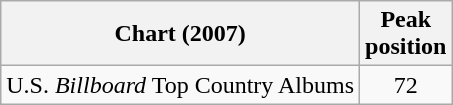<table class="wikitable">
<tr>
<th>Chart (2007)</th>
<th>Peak<br>position</th>
</tr>
<tr>
<td>U.S. <em>Billboard</em> Top Country Albums</td>
<td align="center">72</td>
</tr>
</table>
